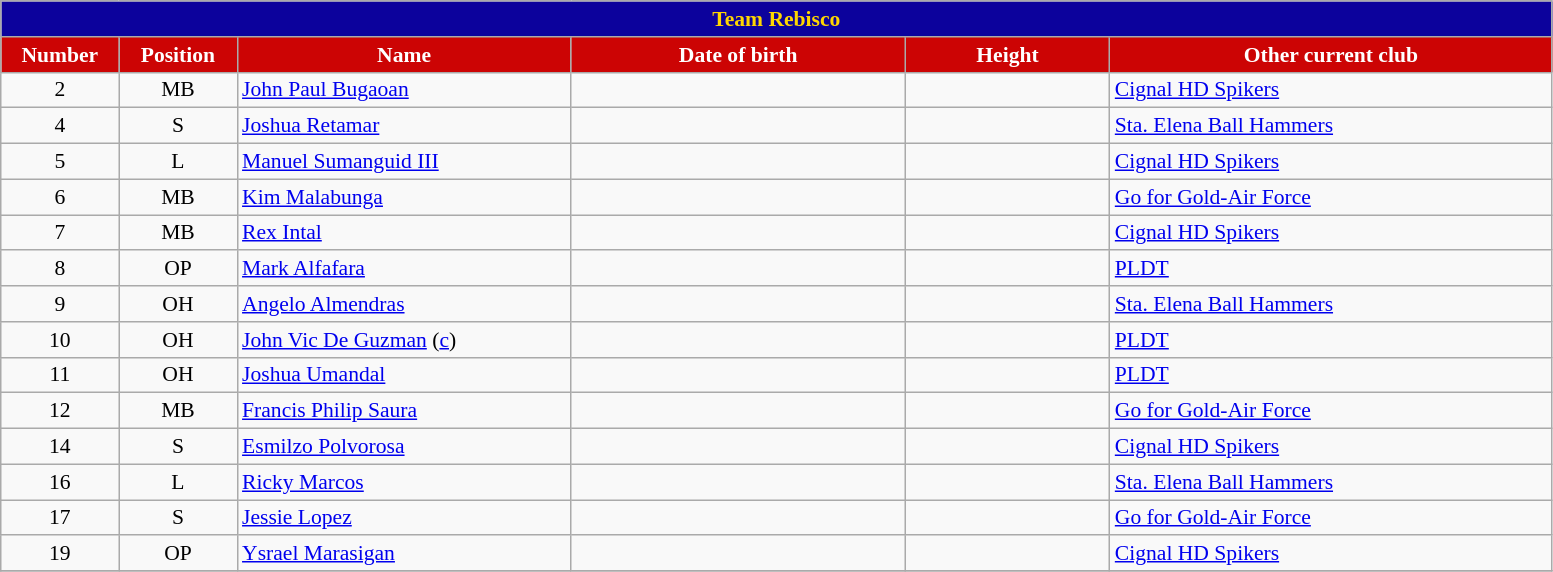<table class="wikitable sortable" style="font-size:90%; text-align:center;">
<tr>
<th colspan="6" style= "background:#0C029C; color:gold; text-align: center"><strong>Team Rebisco</strong></th>
</tr>
<tr>
<th style="width:5em; background:#CC0404; color:white;">Number</th>
<th style="width:5em; background:#CC0404; color:white;">Position</th>
<th style="width:15em; background:#CC0404; color:white;">Name</th>
<th style="width:15em; background:#CC0404; color:white;">Date of birth</th>
<th style="width:9em; background:#CC0404; color:white;">Height</th>
<th style="width:20em; background:#CC0404; color:white;">Other current club</th>
</tr>
<tr align=center>
<td>2</td>
<td>MB</td>
<td align=left><a href='#'>John Paul Bugaoan</a></td>
<td align=right></td>
<td></td>
<td align=left> <a href='#'>Cignal HD Spikers</a></td>
</tr>
<tr align=center>
<td>4</td>
<td>S</td>
<td align=left><a href='#'>Joshua Retamar</a></td>
<td align=right></td>
<td></td>
<td align=left> <a href='#'>Sta. Elena Ball Hammers</a></td>
</tr>
<tr align=center>
<td>5</td>
<td>L</td>
<td align=left><a href='#'>Manuel Sumanguid III</a></td>
<td align=right></td>
<td></td>
<td align=left> <a href='#'>Cignal HD Spikers</a></td>
</tr>
<tr align=center>
<td>6</td>
<td>MB</td>
<td align=left><a href='#'>Kim Malabunga</a></td>
<td align=right></td>
<td></td>
<td align=left> <a href='#'>Go for Gold-Air Force</a></td>
</tr>
<tr align=center>
<td>7</td>
<td>MB</td>
<td align=left><a href='#'>Rex Intal</a></td>
<td align=right></td>
<td></td>
<td align=left> <a href='#'>Cignal HD Spikers</a></td>
</tr>
<tr align=center>
<td>8</td>
<td>OP</td>
<td align=left><a href='#'>Mark Alfafara</a></td>
<td align=right></td>
<td></td>
<td align=left> <a href='#'>PLDT</a></td>
</tr>
<tr align=center>
<td>9</td>
<td>OH</td>
<td align=left><a href='#'>Angelo Almendras</a></td>
<td align=right></td>
<td></td>
<td align=left> <a href='#'>Sta. Elena Ball Hammers</a></td>
</tr>
<tr align=center>
<td>10</td>
<td>OH</td>
<td align=left><a href='#'>John Vic De Guzman</a> (<a href='#'>c</a>)</td>
<td align=right></td>
<td></td>
<td align=left> <a href='#'>PLDT</a></td>
</tr>
<tr align=center>
<td>11</td>
<td>OH</td>
<td align=left><a href='#'>Joshua Umandal</a></td>
<td align=right></td>
<td></td>
<td align=left> <a href='#'>PLDT</a></td>
</tr>
<tr align=center>
<td>12</td>
<td>MB</td>
<td align=left><a href='#'>Francis Philip Saura</a></td>
<td align=right></td>
<td></td>
<td align=left> <a href='#'>Go for Gold-Air Force</a></td>
</tr>
<tr align=center>
<td>14</td>
<td>S</td>
<td align=left><a href='#'>Esmilzo Polvorosa</a></td>
<td align=right></td>
<td></td>
<td align=left> <a href='#'>Cignal HD Spikers</a></td>
</tr>
<tr align=center>
<td>16</td>
<td>L</td>
<td align=left><a href='#'>Ricky Marcos</a></td>
<td align=right></td>
<td></td>
<td align=left> <a href='#'>Sta. Elena Ball Hammers</a></td>
</tr>
<tr align=center>
<td>17</td>
<td>S</td>
<td align=left><a href='#'>Jessie Lopez</a></td>
<td align=right></td>
<td></td>
<td align=left> <a href='#'>Go for Gold-Air Force</a></td>
</tr>
<tr align=center>
<td>19</td>
<td>OP</td>
<td align=left><a href='#'>Ysrael Marasigan</a></td>
<td align=right></td>
<td></td>
<td align=left> <a href='#'>Cignal HD Spikers</a></td>
</tr>
<tr align=center>
</tr>
</table>
